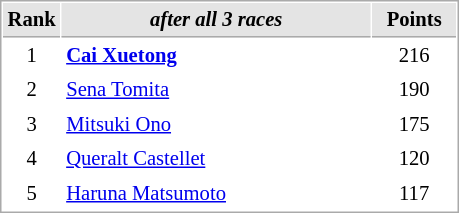<table cellspacing="1" cellpadding="3" style="border:1px solid #aaa; font-size:86%;">
<tr style="background:#e4e4e4;">
<th style="border-bottom:1px solid #aaa; width:10px;">Rank</th>
<th style="border-bottom:1px solid #aaa; width:200px;"><em>after all 3 races</em></th>
<th style="border-bottom:1px solid #aaa; width:50px;">Points</th>
</tr>
<tr>
<td align=center>1</td>
<td><strong> <a href='#'>Cai Xuetong</a></strong></td>
<td align=center>216</td>
</tr>
<tr>
<td align=center>2</td>
<td> <a href='#'>Sena Tomita</a></td>
<td align=center>190</td>
</tr>
<tr>
<td align=center>3</td>
<td> <a href='#'>Mitsuki Ono</a></td>
<td align=center>175</td>
</tr>
<tr>
<td align=center>4</td>
<td> <a href='#'>Queralt Castellet</a></td>
<td align=center>120</td>
</tr>
<tr>
<td align=center>5</td>
<td> <a href='#'>Haruna Matsumoto</a></td>
<td align=center>117</td>
</tr>
</table>
